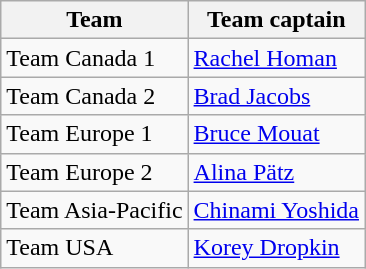<table class="wikitable">
<tr>
<th>Team</th>
<th>Team captain</th>
</tr>
<tr>
<td> Team Canada 1</td>
<td> <a href='#'>Rachel Homan</a></td>
</tr>
<tr>
<td> Team Canada 2</td>
<td> <a href='#'>Brad Jacobs</a></td>
</tr>
<tr>
<td> Team Europe 1</td>
<td> <a href='#'>Bruce Mouat</a></td>
</tr>
<tr>
<td> Team Europe 2</td>
<td> <a href='#'>Alina Pätz</a></td>
</tr>
<tr>
<td>Team Asia-Pacific</td>
<td> <a href='#'>Chinami Yoshida</a></td>
</tr>
<tr>
<td> Team USA</td>
<td><a href='#'>Korey Dropkin</a></td>
</tr>
</table>
